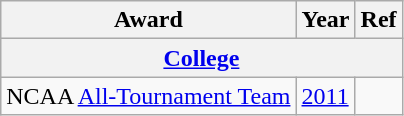<table class="wikitable">
<tr>
<th>Award</th>
<th>Year</th>
<th>Ref</th>
</tr>
<tr>
<th colspan="3"><a href='#'>College</a></th>
</tr>
<tr>
<td>NCAA <a href='#'>All-Tournament Team</a></td>
<td><a href='#'>2011</a></td>
<td></td>
</tr>
</table>
